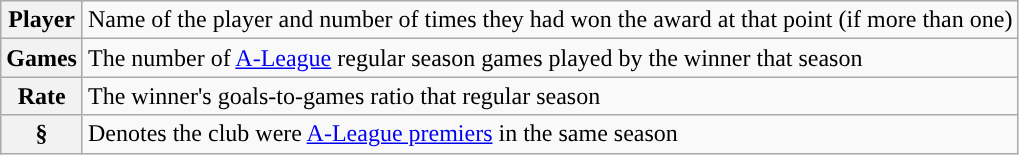<table class="wikitable plainrowheaders">
<tr>
<th scope="row"><strong>Player </strong></th>
<td>Name of the player and number of times they had won the award at that point (if more than one)</td>
</tr>
<tr>
<th scope="row" style="text-align:center"><strong>Games</strong></th>
<td>The number of <a href='#'>A-League</a> regular season games played by the winner that season</td>
</tr>
<tr>
<th scope="row" style="text-align:center"><strong>Rate</strong></th>
<td>The winner's goals-to-games ratio that regular season</td>
</tr>
<tr>
<th scope="row" style="text-align:center">§</th>
<td>Denotes the club were <a href='#'>A-League premiers</a> in the same season</td>
</tr>
</table>
